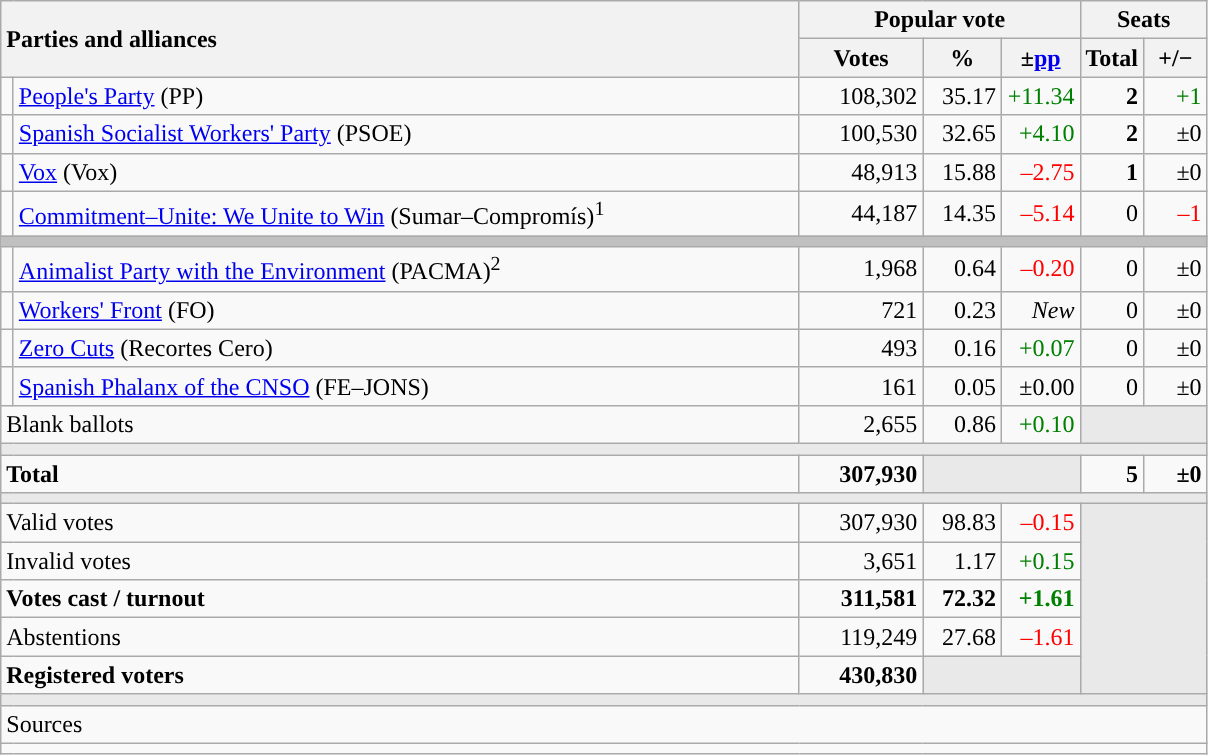<table class="wikitable" style="text-align:right;">
<tr>
<th style="text-align:left;" rowspan="2" colspan="2" width="525">Parties and alliances</th>
<th colspan="3">Popular vote</th>
<th colspan="2">Seats</th>
</tr>
<tr>
<th width="75">Votes</th>
<th width="45">%</th>
<th width="45">±<a href='#'>pp</a></th>
<th width="35">Total</th>
<th width="35">+/−</th>
</tr>
<tr>
<td width="1" style="color:inherit;background:"></td>
<td align="left"><a href='#'>People's Party</a> (PP)</td>
<td>108,302</td>
<td>35.17</td>
<td style="color:green;">+11.34</td>
<td><strong>2</strong></td>
<td style="color:green;">+1</td>
</tr>
<tr>
<td style="color:inherit;background:"></td>
<td align="left"><a href='#'>Spanish Socialist Workers' Party</a> (PSOE)</td>
<td>100,530</td>
<td>32.65</td>
<td style="color:green;">+4.10</td>
<td><strong>2</strong></td>
<td>±0</td>
</tr>
<tr>
<td style="color:inherit;background:"></td>
<td align="left"><a href='#'>Vox</a> (Vox)</td>
<td>48,913</td>
<td>15.88</td>
<td style="color:red;">–2.75</td>
<td><strong>1</strong></td>
<td>±0</td>
</tr>
<tr>
<td style="color:inherit;background:"></td>
<td align="left"><a href='#'>Commitment–Unite: We Unite to Win</a> (Sumar–Compromís)<sup>1</sup></td>
<td>44,187</td>
<td>14.35</td>
<td style="color:red;">–5.14</td>
<td>0</td>
<td style="color:red;">–1</td>
</tr>
<tr>
<td colspan="7" bgcolor="#C0C0C0"></td>
</tr>
<tr>
<td style="color:inherit;background:"></td>
<td align="left"><a href='#'>Animalist Party with the Environment</a> (PACMA)<sup>2</sup></td>
<td>1,968</td>
<td>0.64</td>
<td style="color:red;">–0.20</td>
<td>0</td>
<td>±0</td>
</tr>
<tr>
<td style="color:inherit;background:"></td>
<td align="left"><a href='#'>Workers' Front</a> (FO)</td>
<td>721</td>
<td>0.23</td>
<td><em>New</em></td>
<td>0</td>
<td>±0</td>
</tr>
<tr>
<td style="color:inherit;background:"></td>
<td align="left"><a href='#'>Zero Cuts</a> (Recortes Cero)</td>
<td>493</td>
<td>0.16</td>
<td style="color:green;">+0.07</td>
<td>0</td>
<td>±0</td>
</tr>
<tr>
<td style="color:inherit;background:"></td>
<td align="left"><a href='#'>Spanish Phalanx of the CNSO</a> (FE–JONS)</td>
<td>161</td>
<td>0.05</td>
<td>±0.00</td>
<td>0</td>
<td>±0</td>
</tr>
<tr>
<td align="left" colspan="2">Blank ballots</td>
<td>2,655</td>
<td>0.86</td>
<td style="color:green;">+0.10</td>
<td bgcolor="#E9E9E9" colspan="2"></td>
</tr>
<tr>
<td colspan="7" bgcolor="#E9E9E9"></td>
</tr>
<tr style="font-weight:bold;">
<td align="left" colspan="2">Total</td>
<td>307,930</td>
<td bgcolor="#E9E9E9" colspan="2"></td>
<td>5</td>
<td>±0</td>
</tr>
<tr>
<td colspan="7" bgcolor="#E9E9E9"></td>
</tr>
<tr>
<td align="left" colspan="2">Valid votes</td>
<td>307,930</td>
<td>98.83</td>
<td style="color:red;">–0.15</td>
<td bgcolor="#E9E9E9" colspan="2" rowspan="5"></td>
</tr>
<tr>
<td align="left" colspan="2">Invalid votes</td>
<td>3,651</td>
<td>1.17</td>
<td style="color:green;">+0.15</td>
</tr>
<tr style="font-weight:bold;">
<td align="left" colspan="2">Votes cast / turnout</td>
<td>311,581</td>
<td>72.32</td>
<td style="color:green;">+1.61</td>
</tr>
<tr>
<td align="left" colspan="2">Abstentions</td>
<td>119,249</td>
<td>27.68</td>
<td style="color:red;">–1.61</td>
</tr>
<tr style="font-weight:bold;">
<td align="left" colspan="2">Registered voters</td>
<td>430,830</td>
<td bgcolor="#E9E9E9" colspan="2"></td>
</tr>
<tr>
<td colspan="7" bgcolor="#E9E9E9"></td>
</tr>
<tr>
<td align="left" colspan="7">Sources</td>
</tr>
<tr>
<td colspan="7" style="text-align:left; max-width:790px;"></td>
</tr>
</table>
